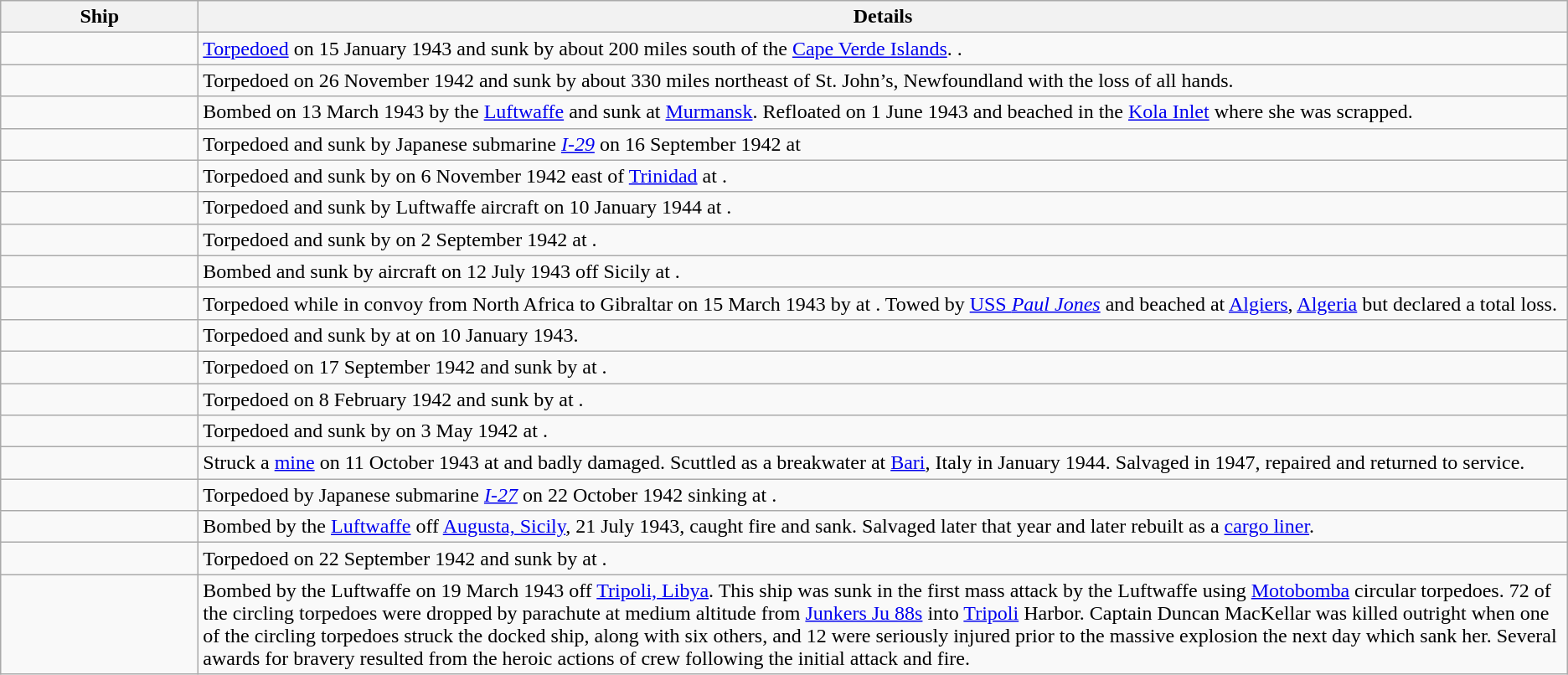<table class="wikitable">
<tr>
<th width="150">Ship</th>
<th>Details</th>
</tr>
<tr>
<td></td>
<td><a href='#'>Torpedoed</a> on 15 January 1943 and sunk by  about 200 miles south of the <a href='#'>Cape Verde Islands</a>. .</td>
</tr>
<tr>
<td></td>
<td>Torpedoed on 26 November 1942 and sunk by  about 330 miles northeast of St. John’s, Newfoundland  with the loss of all hands.</td>
</tr>
<tr>
<td></td>
<td>Bombed on 13 March 1943 by the <a href='#'>Luftwaffe</a> and sunk at <a href='#'>Murmansk</a>. Refloated on 1 June 1943 and beached in the <a href='#'>Kola Inlet</a> where she was scrapped.</td>
</tr>
<tr>
<td></td>
<td>Torpedoed and sunk by Japanese submarine <a href='#'><em>I-29</em></a> on 16 September 1942 at </td>
</tr>
<tr>
<td></td>
<td>Torpedoed and sunk by  on 6 November 1942 east of <a href='#'>Trinidad</a> at .</td>
</tr>
<tr>
<td></td>
<td>Torpedoed and sunk by Luftwaffe aircraft on 10 January 1944 at .</td>
</tr>
<tr>
<td></td>
<td>Torpedoed and sunk by  on 2 September 1942 at .</td>
</tr>
<tr>
<td></td>
<td>Bombed and sunk by aircraft on 12 July 1943 off Sicily at .</td>
</tr>
<tr>
<td></td>
<td>Torpedoed while in convoy from North Africa to Gibraltar on 15 March 1943 by  at . Towed by <a href='#'>USS <em>Paul Jones</em></a> and beached at <a href='#'>Algiers</a>, <a href='#'>Algeria</a> but declared a total loss.</td>
</tr>
<tr>
<td></td>
<td>Torpedoed and sunk by  at  on 10 January 1943.</td>
</tr>
<tr>
<td></td>
<td>Torpedoed on 17 September 1942 and sunk by  at .</td>
</tr>
<tr>
<td></td>
<td>Torpedoed on 8 February 1942 and sunk by  at .</td>
</tr>
<tr>
<td></td>
<td>Torpedoed and sunk by  on 3 May 1942 at .</td>
</tr>
<tr>
<td></td>
<td>Struck a <a href='#'>mine</a> on 11 October 1943 at  and badly damaged. Scuttled as a breakwater at <a href='#'>Bari</a>, Italy in January 1944. Salvaged in 1947, repaired and returned to service.</td>
</tr>
<tr>
<td></td>
<td>Torpedoed by Japanese submarine <a href='#'><em>I-27</em></a> on 22 October 1942 sinking at .</td>
</tr>
<tr>
<td></td>
<td>Bombed by the <a href='#'>Luftwaffe</a> off <a href='#'>Augusta, Sicily</a>, 21 July 1943, caught fire and sank. Salvaged later that year and later rebuilt as a <a href='#'>cargo liner</a>.</td>
</tr>
<tr>
<td></td>
<td>Torpedoed on 22 September 1942 and sunk by  at .</td>
</tr>
<tr>
<td></td>
<td>Bombed by the Luftwaffe on 19 March 1943 off <a href='#'>Tripoli, Libya</a>. This ship was sunk in the first mass attack by the Luftwaffe using <a href='#'>Motobomba</a> circular torpedoes. 72 of the circling torpedoes were dropped by parachute at medium altitude from <a href='#'>Junkers Ju 88s</a> into <a href='#'>Tripoli</a> Harbor. Captain Duncan MacKellar was killed outright when one of the circling torpedoes struck the docked ship, along with six others, and 12 were seriously injured prior to the massive explosion the next day which sank her. Several awards for bravery resulted from the heroic actions of crew following the initial attack and fire.</td>
</tr>
</table>
